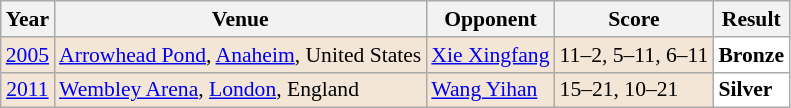<table class="sortable wikitable" style="font-size: 90%;">
<tr>
<th>Year</th>
<th>Venue</th>
<th>Opponent</th>
<th>Score</th>
<th>Result</th>
</tr>
<tr style="background:#F3E6D7">
<td align="center"><a href='#'>2005</a></td>
<td align="left"><a href='#'>Arrowhead Pond</a>, <a href='#'>Anaheim</a>, United States</td>
<td align="left"> <a href='#'>Xie Xingfang</a></td>
<td align="left">11–2, 5–11, 6–11</td>
<td style="text-align:left; background:white"> <strong>Bronze</strong></td>
</tr>
<tr style="background:#F3E6D7">
<td align="center"><a href='#'>2011</a></td>
<td align="left"><a href='#'>Wembley Arena</a>, <a href='#'>London</a>, England</td>
<td align="left"> <a href='#'>Wang Yihan</a></td>
<td align="left">15–21, 10–21</td>
<td style="text-align:left; background:white"> <strong>Silver</strong></td>
</tr>
</table>
